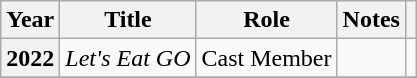<table class="wikitable sortable plainrowheaders">
<tr>
<th scope="col">Year</th>
<th scope="col">Title</th>
<th scope="col">Role</th>
<th scope="col" class="unsortable">Notes</th>
<th scope="col" class="unsortable"></th>
</tr>
<tr>
<th scope="row">2022</th>
<td><em>Let's Eat GO</em></td>
<td>Cast Member</td>
<td></td>
<td></td>
</tr>
<tr>
</tr>
</table>
